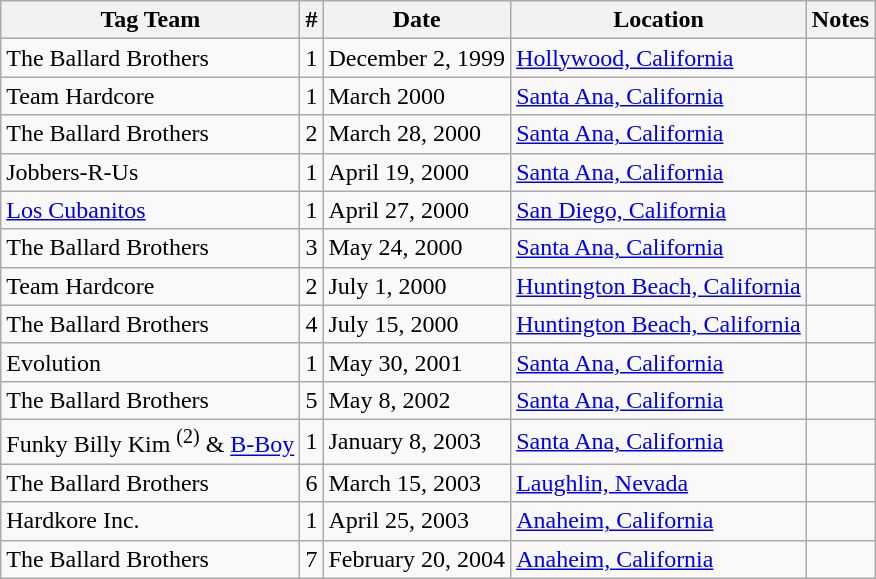<table class="wikitable sortable">
<tr>
<th>Tag Team</th>
<th>#</th>
<th>Date</th>
<th>Location</th>
<th>Notes</th>
</tr>
<tr>
<td>The Ballard Brothers<br></td>
<td>1</td>
<td>December 2, 1999</td>
<td><a href='#'>Hollywood, California</a></td>
<td></td>
</tr>
<tr>
<td>Team Hardcore<br></td>
<td>1</td>
<td>March 2000</td>
<td><a href='#'>Santa Ana, California</a></td>
<td></td>
</tr>
<tr>
<td>The Ballard Brothers<br></td>
<td>2</td>
<td>March 28, 2000</td>
<td><a href='#'>Santa Ana, California</a></td>
<td></td>
</tr>
<tr>
<td>Jobbers-R-Us<br></td>
<td>1</td>
<td>April 19, 2000</td>
<td><a href='#'>Santa Ana, California</a></td>
<td></td>
</tr>
<tr>
<td><a href='#'>Los Cubanitos</a><br></td>
<td>1</td>
<td>April 27, 2000</td>
<td><a href='#'>San Diego, California</a></td>
<td></td>
</tr>
<tr>
<td>The Ballard Brothers<br></td>
<td>3</td>
<td>May 24, 2000</td>
<td><a href='#'>Santa Ana, California</a></td>
<td></td>
</tr>
<tr>
<td>Team Hardcore<br></td>
<td>2</td>
<td>July 1, 2000</td>
<td><a href='#'>Huntington Beach, California</a></td>
<td></td>
</tr>
<tr>
<td>The Ballard Brothers<br></td>
<td>4</td>
<td>July 15, 2000</td>
<td><a href='#'>Huntington Beach, California</a></td>
<td></td>
</tr>
<tr>
<td>Evolution<br></td>
<td>1</td>
<td>May 30, 2001</td>
<td><a href='#'>Santa Ana, California</a></td>
<td></td>
</tr>
<tr>
<td>The Ballard Brothers<br></td>
<td>5</td>
<td>May 8, 2002</td>
<td><a href='#'>Santa Ana, California</a></td>
<td></td>
</tr>
<tr>
<td>Funky Billy Kim <sup>(2)</sup> & <a href='#'>B-Boy</a></td>
<td>1</td>
<td>January 8, 2003</td>
<td><a href='#'>Santa Ana, California</a></td>
<td></td>
</tr>
<tr>
<td>The Ballard Brothers<br></td>
<td>6</td>
<td>March 15, 2003</td>
<td><a href='#'>Laughlin, Nevada</a></td>
<td></td>
</tr>
<tr>
<td>Hardkore Inc.<br></td>
<td>1</td>
<td>April 25, 2003</td>
<td><a href='#'>Anaheim, California</a></td>
<td></td>
</tr>
<tr>
<td>The Ballard Brothers<br></td>
<td>7</td>
<td>February 20, 2004</td>
<td><a href='#'>Anaheim, California</a></td>
<td></td>
</tr>
</table>
